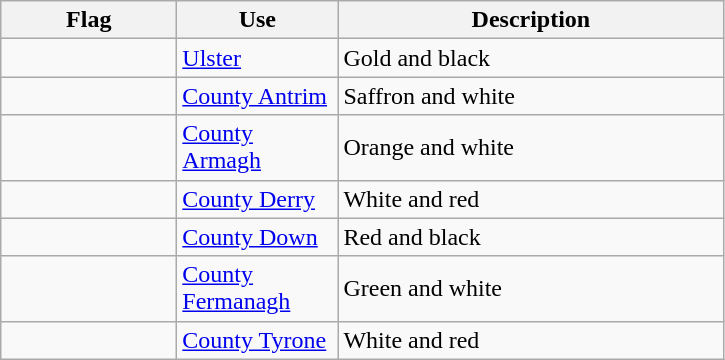<table class="wikitable">
<tr>
<th width="110">Flag</th>
<th width="100">Use</th>
<th width="250">Description</th>
</tr>
<tr>
<td></td>
<td><a href='#'>Ulster</a></td>
<td>Gold and black</td>
</tr>
<tr>
<td></td>
<td><a href='#'>County Antrim</a></td>
<td>Saffron and white</td>
</tr>
<tr>
<td></td>
<td><a href='#'>County Armagh</a></td>
<td>Orange and white</td>
</tr>
<tr>
<td></td>
<td><a href='#'>County Derry</a></td>
<td>White and red</td>
</tr>
<tr>
<td></td>
<td><a href='#'>County Down</a></td>
<td>Red and black</td>
</tr>
<tr>
<td></td>
<td><a href='#'>County Fermanagh</a></td>
<td>Green and white</td>
</tr>
<tr>
<td></td>
<td><a href='#'>County Tyrone</a></td>
<td>White and red</td>
</tr>
</table>
